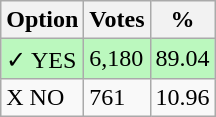<table class="wikitable">
<tr>
<th>Option</th>
<th>Votes</th>
<th>%</th>
</tr>
<tr>
<td style=background:#bbf8be>✓ YES</td>
<td style=background:#bbf8be>6,180</td>
<td style=background:#bbf8be>89.04</td>
</tr>
<tr>
<td>X NO</td>
<td>761</td>
<td>10.96</td>
</tr>
</table>
